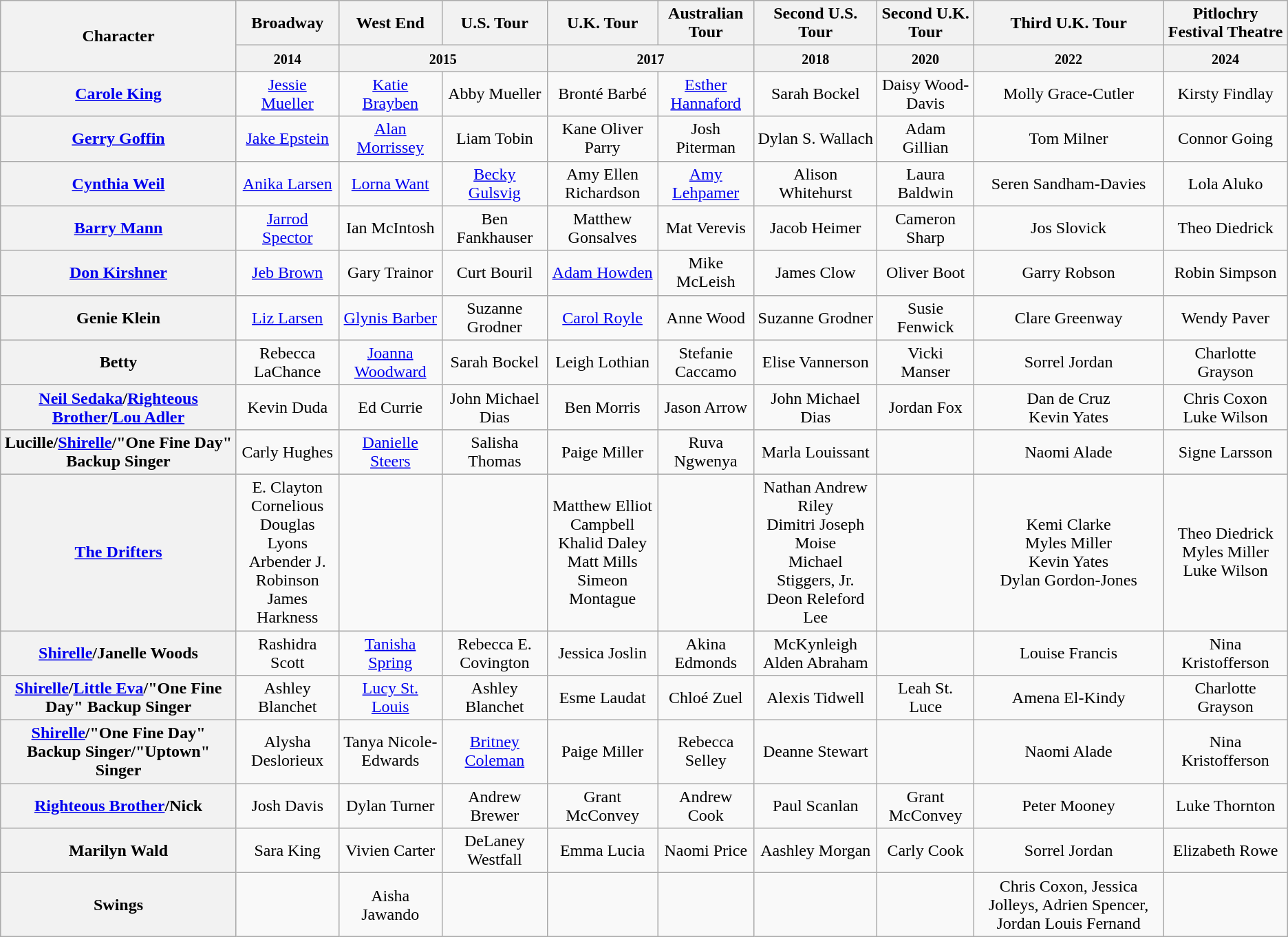<table class="wikitable" style="text-align:center;">
<tr>
<th rowspan="2">Character</th>
<th>Broadway</th>
<th>West End</th>
<th>U.S. Tour</th>
<th>U.K. Tour</th>
<th>Australian Tour</th>
<th>Second U.S. Tour</th>
<th>Second U.K. Tour</th>
<th>Third U.K. Tour</th>
<th>Pitlochry Festival Theatre</th>
</tr>
<tr>
<th><small>2014</small></th>
<th colspan="2"><small>2015</small></th>
<th colspan="2"><small>2017</small></th>
<th><small>2018</small></th>
<th><small>2020</small></th>
<th><small>2022</small></th>
<th><small>2024</small></th>
</tr>
<tr>
<th scope="row"><a href='#'>Carole King</a></th>
<td><a href='#'>Jessie Mueller</a></td>
<td><a href='#'>Katie Brayben</a></td>
<td>Abby Mueller</td>
<td>Bronté Barbé</td>
<td><a href='#'>Esther Hannaford</a></td>
<td>Sarah Bockel</td>
<td>Daisy Wood-Davis</td>
<td>Molly Grace-Cutler</td>
<td>Kirsty Findlay</td>
</tr>
<tr>
<th scope="row"><a href='#'>Gerry Goffin</a></th>
<td><a href='#'>Jake Epstein</a></td>
<td><a href='#'>Alan Morrissey</a></td>
<td>Liam Tobin</td>
<td>Kane Oliver Parry</td>
<td>Josh Piterman</td>
<td>Dylan S. Wallach</td>
<td>Adam Gillian</td>
<td>Tom Milner</td>
<td>Connor Going</td>
</tr>
<tr>
<th scope="row"><a href='#'>Cynthia Weil</a></th>
<td><a href='#'>Anika Larsen</a></td>
<td><a href='#'>Lorna Want</a></td>
<td><a href='#'>Becky Gulsvig</a></td>
<td>Amy Ellen Richardson</td>
<td><a href='#'>Amy Lehpamer</a></td>
<td>Alison Whitehurst</td>
<td>Laura Baldwin</td>
<td>Seren Sandham-Davies</td>
<td>Lola Aluko</td>
</tr>
<tr>
<th scope="row"><a href='#'>Barry Mann</a></th>
<td><a href='#'>Jarrod Spector</a></td>
<td>Ian McIntosh</td>
<td>Ben Fankhauser</td>
<td>Matthew Gonsalves</td>
<td>Mat Verevis</td>
<td>Jacob Heimer</td>
<td>Cameron Sharp</td>
<td>Jos Slovick</td>
<td>Theo Diedrick</td>
</tr>
<tr>
<th scope="row"><a href='#'>Don Kirshner</a></th>
<td><a href='#'>Jeb Brown</a></td>
<td>Gary Trainor</td>
<td>Curt Bouril</td>
<td><a href='#'>Adam Howden</a></td>
<td>Mike McLeish</td>
<td>James Clow</td>
<td>Oliver Boot</td>
<td>Garry Robson</td>
<td>Robin Simpson</td>
</tr>
<tr>
<th scope="row">Genie Klein</th>
<td><a href='#'>Liz Larsen</a></td>
<td><a href='#'>Glynis Barber</a></td>
<td>Suzanne Grodner</td>
<td><a href='#'>Carol Royle</a></td>
<td>Anne Wood</td>
<td>Suzanne Grodner</td>
<td>Susie Fenwick</td>
<td>Clare Greenway</td>
<td>Wendy Paver</td>
</tr>
<tr>
<th scope="row">Betty</th>
<td>Rebecca LaChance</td>
<td><a href='#'>Joanna Woodward</a></td>
<td>Sarah Bockel</td>
<td>Leigh Lothian</td>
<td>Stefanie Caccamo</td>
<td>Elise Vannerson</td>
<td>Vicki Manser</td>
<td>Sorrel Jordan</td>
<td>Charlotte Grayson</td>
</tr>
<tr>
<th scope="row"><a href='#'>Neil Sedaka</a>/<a href='#'>Righteous Brother</a>/<a href='#'>Lou Adler</a></th>
<td>Kevin Duda</td>
<td>Ed Currie</td>
<td>John Michael Dias</td>
<td>Ben Morris</td>
<td>Jason Arrow</td>
<td>John Michael Dias</td>
<td>Jordan Fox</td>
<td>Dan de Cruz <br> Kevin Yates</td>
<td>Chris Coxon <br> Luke Wilson</td>
</tr>
<tr>
<th scope="row">Lucille/<a href='#'>Shirelle</a>/"One Fine Day" Backup Singer</th>
<td>Carly Hughes</td>
<td><a href='#'>Danielle Steers</a></td>
<td>Salisha Thomas</td>
<td>Paige Miller</td>
<td>Ruva Ngwenya</td>
<td>Marla Louissant</td>
<td></td>
<td>Naomi Alade</td>
<td>Signe Larsson</td>
</tr>
<tr>
<th scope="row"><a href='#'>The Drifters</a></th>
<td>E. Clayton Cornelious<br>Douglas Lyons<br>Arbender J. Robinson<br>James Harkness</td>
<td></td>
<td></td>
<td>Matthew Elliot Campbell<br>Khalid Daley<br>Matt Mills<br>Simeon Montague</td>
<td></td>
<td>Nathan Andrew Riley <br> Dimitri Joseph Moise <br> Michael Stiggers, Jr. <br> Deon Releford Lee</td>
<td></td>
<td>Kemi Clarke <br> Myles Miller <br> Kevin Yates <br> Dylan Gordon-Jones</td>
<td>Theo Diedrick <br> Myles Miller <br> Luke Wilson</td>
</tr>
<tr>
<th scope="row"><a href='#'>Shirelle</a>/Janelle Woods</th>
<td>Rashidra Scott</td>
<td><a href='#'>Tanisha Spring</a></td>
<td>Rebecca E. Covington</td>
<td>Jessica Joslin</td>
<td>Akina Edmonds</td>
<td>McKynleigh Alden Abraham</td>
<td></td>
<td>Louise Francis</td>
<td>Nina Kristofferson</td>
</tr>
<tr>
<th scope="row"><a href='#'>Shirelle</a>/<a href='#'>Little Eva</a>/"One Fine Day" Backup Singer</th>
<td>Ashley Blanchet</td>
<td><a href='#'>Lucy St. Louis</a></td>
<td>Ashley Blanchet</td>
<td>Esme Laudat</td>
<td>Chloé Zuel</td>
<td>Alexis Tidwell</td>
<td>Leah St. Luce</td>
<td>Amena El-Kindy</td>
<td>Charlotte Grayson</td>
</tr>
<tr>
<th scope="row"><a href='#'>Shirelle</a>/"One Fine Day" Backup Singer/"Uptown" Singer</th>
<td>Alysha Deslorieux</td>
<td>Tanya Nicole-Edwards</td>
<td><a href='#'>Britney Coleman</a></td>
<td>Paige Miller</td>
<td>Rebecca Selley</td>
<td>Deanne Stewart</td>
<td></td>
<td>Naomi Alade</td>
<td>Nina Kristofferson</td>
</tr>
<tr>
<th scope="row"><a href='#'>Righteous Brother</a>/Nick</th>
<td>Josh Davis</td>
<td>Dylan Turner</td>
<td>Andrew Brewer</td>
<td>Grant McConvey</td>
<td>Andrew Cook</td>
<td>Paul Scanlan</td>
<td>Grant McConvey</td>
<td>Peter Mooney</td>
<td>Luke Thornton</td>
</tr>
<tr>
<th scope="row">Marilyn Wald</th>
<td>Sara King</td>
<td>Vivien Carter</td>
<td>DeLaney Westfall</td>
<td>Emma Lucia</td>
<td>Naomi Price</td>
<td>Aashley Morgan</td>
<td>Carly Cook</td>
<td>Sorrel Jordan</td>
<td>Elizabeth Rowe</td>
</tr>
<tr>
<th scope="row">Swings</th>
<td></td>
<td>Aisha Jawando<br></td>
<td></td>
<td></td>
<td></td>
<td></td>
<td></td>
<td>Chris Coxon, Jessica Jolleys, Adrien Spencer, Jordan Louis Fernand</td>
<td></td>
</tr>
</table>
